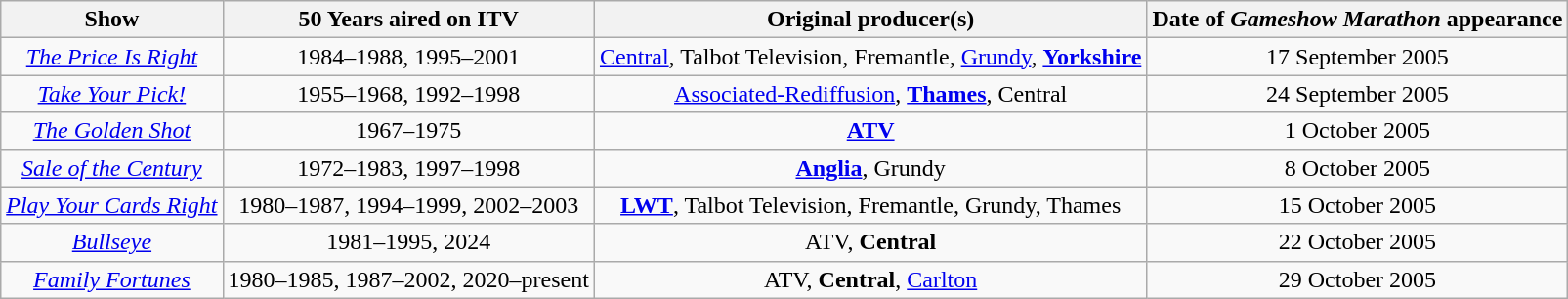<table class="wikitable" style="text-align:center">
<tr>
<th>Show</th>
<th>50 Years aired on ITV</th>
<th>Original producer(s)</th>
<th>Date of <em>Gameshow Marathon</em> appearance</th>
</tr>
<tr>
<td><em><a href='#'>The Price Is Right</a></em></td>
<td>1984–1988, 1995–2001</td>
<td><a href='#'>Central</a>, Talbot Television, Fremantle, <a href='#'>Grundy</a>, <strong><a href='#'>Yorkshire</a></strong></td>
<td>17 September 2005</td>
</tr>
<tr>
<td><em><a href='#'>Take Your Pick!</a></em></td>
<td>1955–1968, 1992–1998</td>
<td><a href='#'>Associated-Rediffusion</a>, <strong><a href='#'>Thames</a></strong>, Central</td>
<td>24 September 2005</td>
</tr>
<tr>
<td><em><a href='#'>The Golden Shot</a></em></td>
<td>1967–1975</td>
<td><strong><a href='#'>ATV</a></strong></td>
<td>1 October 2005</td>
</tr>
<tr>
<td><em><a href='#'>Sale of the Century</a></em></td>
<td>1972–1983, 1997–1998</td>
<td><strong><a href='#'>Anglia</a></strong>, Grundy</td>
<td>8 October 2005</td>
</tr>
<tr>
<td><em><a href='#'>Play Your Cards Right</a></em></td>
<td>1980–1987, 1994–1999, 2002–2003</td>
<td><strong><a href='#'>LWT</a></strong>, Talbot Television, Fremantle, Grundy, Thames</td>
<td>15 October 2005</td>
</tr>
<tr>
<td><em><a href='#'>Bullseye</a></em></td>
<td>1981–1995, 2024</td>
<td>ATV, <strong>Central</strong></td>
<td>22 October 2005</td>
</tr>
<tr>
<td><em><a href='#'>Family Fortunes</a></em></td>
<td>1980–1985, 1987–2002, 2020–present</td>
<td>ATV, <strong>Central</strong>, <a href='#'>Carlton</a></td>
<td>29 October 2005</td>
</tr>
</table>
